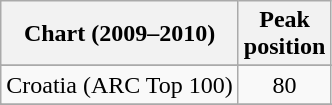<table class="wikitable sortable">
<tr>
<th>Chart (2009–2010)</th>
<th>Peak<br>position</th>
</tr>
<tr>
</tr>
<tr>
</tr>
<tr>
<td>Croatia (ARC Top 100)</td>
<td align="center">80</td>
</tr>
<tr>
</tr>
<tr>
</tr>
<tr>
</tr>
<tr>
</tr>
<tr>
</tr>
<tr>
</tr>
</table>
